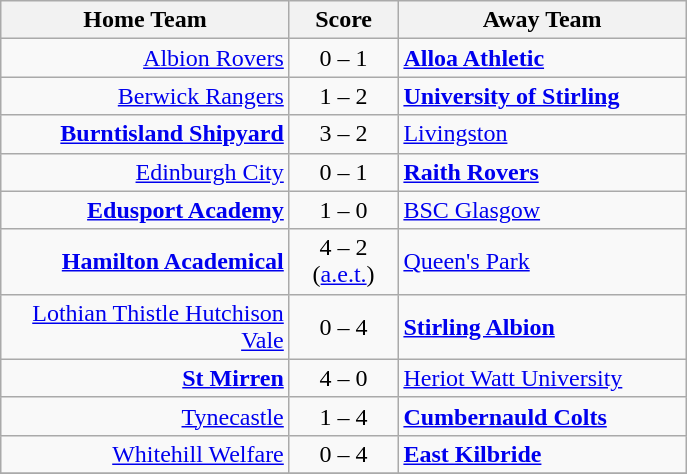<table class="wikitable" style="border-collapse: collapse;">
<tr>
<th align="right" width="185">Home Team</th>
<th align="center" width="65"> Score </th>
<th align="left" width="185">Away Team</th>
</tr>
<tr>
<td style="text-align: right;"><a href='#'>Albion Rovers</a></td>
<td style="text-align: center;">0 – 1</td>
<td style="text-align: left;"><strong><a href='#'>Alloa Athletic</a></strong></td>
</tr>
<tr>
<td style="text-align: right;"><a href='#'>Berwick Rangers</a></td>
<td style="text-align: center;">1 – 2</td>
<td style="text-align: left;"><strong><a href='#'>University of Stirling</a></strong></td>
</tr>
<tr>
<td style="text-align: right;"><strong><a href='#'>Burntisland Shipyard</a></strong></td>
<td style="text-align: center;">3 – 2</td>
<td style="text-align: left;"><a href='#'>Livingston</a></td>
</tr>
<tr>
<td style="text-align: right;"><a href='#'>Edinburgh City</a></td>
<td style="text-align: center;">0 – 1</td>
<td style="text-align: left;"><strong><a href='#'>Raith Rovers</a></strong></td>
</tr>
<tr>
<td style="text-align: right;"><strong><a href='#'>Edusport Academy</a></strong></td>
<td style="text-align: center;">1 – 0</td>
<td style="text-align: left;"><a href='#'>BSC Glasgow</a></td>
</tr>
<tr>
<td style="text-align: right;"><strong><a href='#'>Hamilton Academical</a></strong></td>
<td style="text-align: center;">4 – 2  (<a href='#'>a.e.t.</a>)</td>
<td style="text-align: left;"><a href='#'>Queen's Park</a></td>
</tr>
<tr>
<td style="text-align: right;"><a href='#'>Lothian Thistle Hutchison Vale</a></td>
<td style="text-align: center;">0 – 4</td>
<td style="text-align: left;"><strong><a href='#'>Stirling Albion</a></strong></td>
</tr>
<tr>
<td style="text-align: right;"><strong><a href='#'>St Mirren</a></strong></td>
<td style="text-align: center;">4 – 0</td>
<td style="text-align: left;"><a href='#'>Heriot Watt University</a></td>
</tr>
<tr>
<td style="text-align: right;"><a href='#'>Tynecastle</a></td>
<td style="text-align: center;">1 – 4</td>
<td style="text-align: left;"><strong><a href='#'>Cumbernauld Colts</a></strong></td>
</tr>
<tr>
<td style="text-align: right;"><a href='#'>Whitehill Welfare</a></td>
<td style="text-align: center;">0 – 4</td>
<td style="text-align: left;"><strong><a href='#'>East Kilbride</a></strong></td>
</tr>
<tr>
</tr>
</table>
